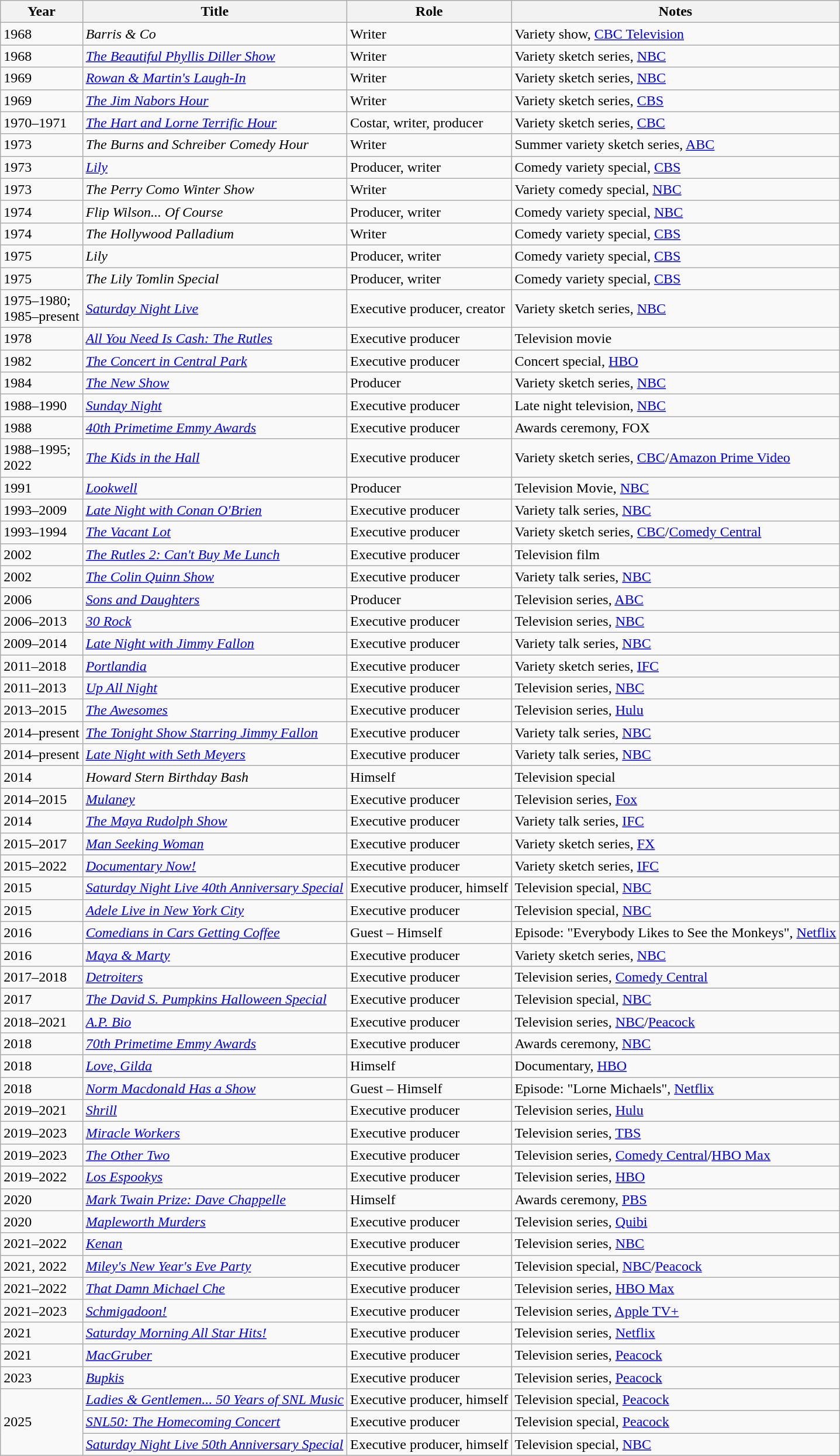<table class="wikitable sortable">
<tr>
<th>Year</th>
<th>Title</th>
<th>Role</th>
<th class="unsortable">Notes</th>
</tr>
<tr>
<td>1968</td>
<td><em>Barris & Co</em></td>
<td>Writer</td>
<td>Variety show, <a href='#'>CBC Television</a></td>
</tr>
<tr>
<td>1968</td>
<td data-sort-value="The Beautiful Phyllis Diller Show, The"><em><a href='#'>The Beautiful Phyllis Diller Show</a></em></td>
<td>Writer</td>
<td>Variety sketch series, <a href='#'>NBC</a></td>
</tr>
<tr>
<td>1969</td>
<td><em><a href='#'>Rowan & Martin's Laugh-In</a></em></td>
<td>Writer</td>
<td>Variety sketch series, <a href='#'>NBC</a></td>
</tr>
<tr>
<td>1969</td>
<td data-sort-value="Jim Nabors Hour, The"><em><a href='#'>The Jim Nabors Hour</a></em></td>
<td>Writer</td>
<td>Variety sketch series, <a href='#'>CBS</a></td>
</tr>
<tr>
<td>1970–1971</td>
<td data-sort-value="Hart and Lorne Terrific Hour, The"><em><a href='#'>The Hart and Lorne Terrific Hour</a></em></td>
<td>Costar, writer, producer</td>
<td>Variety sketch series, <a href='#'>CBC</a></td>
</tr>
<tr>
<td>1973</td>
<td data-sort-value="Burns and Schreiber Comedy Hour, The"><em>The Burns and Schreiber Comedy Hour</em></td>
<td>Writer</td>
<td>Summer variety sketch series, <a href='#'>ABC</a></td>
</tr>
<tr>
<td>1973</td>
<td><em><a href='#'>Lily</a></em></td>
<td>Producer, writer</td>
<td>Comedy variety special, <a href='#'>CBS</a></td>
</tr>
<tr>
<td>1973</td>
<td data-sort-value="Perry Como Winter Show, The"><em>The Perry Como Winter Show</em></td>
<td>Writer</td>
<td>Variety comedy special, <a href='#'>NBC</a></td>
</tr>
<tr>
<td>1974</td>
<td><em>Flip Wilson... Of Course</em></td>
<td>Producer, writer</td>
<td>Comedy variety special, <a href='#'>NBC</a></td>
</tr>
<tr>
<td>1974</td>
<td data-sort-value="Hollywood Palladium, The"><em>The Hollywood Palladium</em></td>
<td>Writer</td>
<td>Comedy variety special, <a href='#'>CBS</a></td>
</tr>
<tr>
<td>1975</td>
<td><em>Lily</em></td>
<td>Producer, writer</td>
<td>Comedy variety special, <a href='#'>CBS</a></td>
</tr>
<tr>
<td>1975</td>
<td data-sort-value="Lily Tomlin Special, The"><em>The Lily Tomlin Special</em></td>
<td>Producer, writer</td>
<td>Comedy variety special, <a href='#'>CBS</a></td>
</tr>
<tr>
<td>1975–1980; <br>1985–present</td>
<td><em><a href='#'>Saturday Night Live</a></em></td>
<td>Executive producer, creator</td>
<td>Variety sketch series, <a href='#'>NBC</a></td>
</tr>
<tr>
<td>1978</td>
<td><em><a href='#'>All You Need Is Cash: The Rutles</a></em></td>
<td>Executive producer</td>
<td>Television movie</td>
</tr>
<tr>
<td>1982</td>
<td data-sort-value="Concert in Central Park, The"><em><a href='#'>The Concert in Central Park</a></em></td>
<td>Executive producer</td>
<td>Concert special, <a href='#'>HBO</a></td>
</tr>
<tr>
<td>1984</td>
<td data-sort-value="New Show, The"><em><a href='#'>The New Show</a></em></td>
<td>Producer</td>
<td>Variety sketch series, <a href='#'>NBC</a></td>
</tr>
<tr>
<td>1988–1990</td>
<td><em><a href='#'>Sunday Night</a></em></td>
<td>Executive producer</td>
<td>Late night television, <a href='#'>NBC</a></td>
</tr>
<tr>
<td>1988</td>
<td><em><a href='#'>40th Primetime Emmy Awards</a></em></td>
<td>Executive producer</td>
<td>Awards ceremony, FOX</td>
</tr>
<tr>
<td>1988–1995; <br>2022</td>
<td data-sort-value="Kids in the Hall, The"><em><a href='#'>The Kids in the Hall</a></em></td>
<td>Executive producer</td>
<td>Variety sketch series, <a href='#'>CBC</a>/<a href='#'>Amazon Prime Video</a></td>
</tr>
<tr>
<td>1991</td>
<td><em><a href='#'>Lookwell</a></em></td>
<td>Producer</td>
<td>Television Movie, <a href='#'>NBC</a></td>
</tr>
<tr>
<td>1993–2009</td>
<td><em><a href='#'>Late Night with Conan O'Brien</a></em></td>
<td>Executive producer</td>
<td>Variety talk series, <a href='#'>NBC</a></td>
</tr>
<tr>
<td>1993–1994</td>
<td data-sort-value="Vacant Lot, The"><em><a href='#'>The Vacant Lot</a></em></td>
<td>Executive producer</td>
<td>Variety sketch series, <a href='#'>CBC</a>/<a href='#'>Comedy Central</a></td>
</tr>
<tr>
<td>2002</td>
<td data-sort-value="Rutles 2: Can't Buy Me Lunch, The"><em><a href='#'>The Rutles 2: Can't Buy Me Lunch</a></em></td>
<td>Executive producer</td>
<td>Television film</td>
</tr>
<tr>
<td>2002</td>
<td data-sort-value="Colin Quinn Show, The"><em><a href='#'>The Colin Quinn Show</a></em></td>
<td>Executive producer</td>
<td>Variety talk series, <a href='#'>NBC</a></td>
</tr>
<tr>
<td>2006</td>
<td><em><a href='#'>Sons and Daughters</a></em></td>
<td>Producer</td>
<td>Television series, <a href='#'>ABC</a></td>
</tr>
<tr>
<td>2006–2013</td>
<td><em><a href='#'>30 Rock</a></em></td>
<td>Executive producer</td>
<td>Television series, <a href='#'>NBC</a></td>
</tr>
<tr>
<td>2009–2014</td>
<td><em><a href='#'>Late Night with Jimmy Fallon</a></em></td>
<td>Executive producer</td>
<td>Variety talk series, <a href='#'>NBC</a></td>
</tr>
<tr>
<td>2011–2018</td>
<td><em><a href='#'>Portlandia</a></em></td>
<td>Executive producer</td>
<td>Variety sketch series, <a href='#'>IFC</a></td>
</tr>
<tr>
<td>2011–2013</td>
<td><em><a href='#'>Up All Night</a></em></td>
<td>Executive producer</td>
<td>Television series, <a href='#'>NBC</a></td>
</tr>
<tr>
<td>2013–2015</td>
<td data-sort-value="Awesomes, The"><em><a href='#'>The Awesomes</a></em></td>
<td>Executive producer</td>
<td>Television series, <a href='#'>Hulu</a></td>
</tr>
<tr>
<td>2014–present</td>
<td data-sort-value="Tonight Show Starring Jimmy Fallon, The"><em><a href='#'>The Tonight Show Starring Jimmy Fallon</a></em></td>
<td>Executive producer</td>
<td>Variety talk series, <a href='#'>NBC</a></td>
</tr>
<tr>
<td>2014–present</td>
<td><em><a href='#'>Late Night with Seth Meyers</a></em></td>
<td>Executive producer</td>
<td>Variety talk series, <a href='#'>NBC</a></td>
</tr>
<tr>
<td>2014</td>
<td><em>Howard Stern Birthday Bash</em></td>
<td>Himself</td>
<td>Television special</td>
</tr>
<tr>
<td>2014–2015</td>
<td><em><a href='#'>Mulaney</a></em></td>
<td>Executive producer</td>
<td>Television series, <a href='#'>Fox</a></td>
</tr>
<tr>
<td>2014</td>
<td data-sort-value="Maya Rudolph Show, The"><em><a href='#'>The Maya Rudolph Show</a></em></td>
<td>Executive producer</td>
<td>Variety talk series, <a href='#'>IFC</a></td>
</tr>
<tr>
<td>2015–2017</td>
<td><em><a href='#'>Man Seeking Woman</a></em></td>
<td>Executive producer</td>
<td>Variety sketch series, <a href='#'>FX</a></td>
</tr>
<tr>
<td>2015–2022</td>
<td><em><a href='#'>Documentary Now!</a></em></td>
<td>Executive producer</td>
<td>Variety sketch series, <a href='#'>IFC</a></td>
</tr>
<tr>
<td>2015</td>
<td><em><a href='#'>Saturday Night Live 40th Anniversary Special</a></em></td>
<td>Executive producer, himself</td>
<td>Television special, <a href='#'>NBC</a></td>
</tr>
<tr>
<td>2015</td>
<td><em><a href='#'>Adele Live in New York City</a></em></td>
<td>Executive producer</td>
<td>Television special, <a href='#'>NBC</a></td>
</tr>
<tr>
<td>2016</td>
<td><em><a href='#'>Comedians in Cars Getting Coffee</a></em></td>
<td>Guest – Himself</td>
<td>Episode: "Everybody Likes to See the Monkeys", <a href='#'>Netflix</a></td>
</tr>
<tr>
<td>2016</td>
<td><em><a href='#'>Maya & Marty</a></em></td>
<td>Executive producer</td>
<td>Variety sketch series, <a href='#'>NBC</a></td>
</tr>
<tr>
<td>2017–2018</td>
<td><em><a href='#'>Detroiters</a></em></td>
<td>Executive producer</td>
<td>Television series, <a href='#'>Comedy Central</a></td>
</tr>
<tr>
<td>2017</td>
<td data-sort-value="David S. Pumpkins Halloween Special, The"><em><a href='#'>The David S. Pumpkins Halloween Special</a></em></td>
<td>Executive producer</td>
<td>Television special, <a href='#'>NBC</a></td>
</tr>
<tr>
<td>2018–2021</td>
<td><em><a href='#'>A.P. Bio</a></em></td>
<td>Executive producer</td>
<td>Television series, <a href='#'>NBC</a>/<a href='#'>Peacock</a></td>
</tr>
<tr>
<td>2018</td>
<td><em><a href='#'>70th Primetime Emmy Awards</a></em></td>
<td>Executive producer</td>
<td>Awards ceremony, <a href='#'>NBC</a></td>
</tr>
<tr>
<td>2018</td>
<td><em><a href='#'>Love, Gilda</a></em></td>
<td>Himself</td>
<td>Documentary, <a href='#'>HBO</a></td>
</tr>
<tr>
<td>2018</td>
<td><em><a href='#'>Norm Macdonald Has a Show</a></em></td>
<td>Guest – Himself</td>
<td>Episode: "Lorne Michaels", <a href='#'>Netflix</a></td>
</tr>
<tr>
<td>2019–2021</td>
<td><em><a href='#'>Shrill</a></em></td>
<td>Executive producer</td>
<td>Television series, <a href='#'>Hulu</a></td>
</tr>
<tr>
<td>2019–2023</td>
<td><em><a href='#'>Miracle Workers</a></em></td>
<td>Executive producer</td>
<td>Television series, <a href='#'>TBS</a></td>
</tr>
<tr>
<td>2019–2023</td>
<td data-sort-value="Other Two, The"><em><a href='#'>The Other Two</a></em></td>
<td>Executive producer</td>
<td>Television series, <a href='#'>Comedy Central</a>/<a href='#'>HBO Max</a></td>
</tr>
<tr>
<td>2019–2022</td>
<td><em><a href='#'>Los Espookys</a></em></td>
<td>Executive producer</td>
<td>Television series, <a href='#'>HBO</a></td>
</tr>
<tr>
<td>2020</td>
<td><em><a href='#'>Mark Twain Prize: Dave Chappelle</a></em></td>
<td>Himself</td>
<td>Awards ceremony, <a href='#'>PBS</a></td>
</tr>
<tr>
<td>2020</td>
<td><em><a href='#'>Mapleworth Murders</a></em></td>
<td>Executive producer</td>
<td>Television series, <a href='#'>Quibi</a></td>
</tr>
<tr>
<td>2021–2022</td>
<td><em><a href='#'>Kenan</a></em></td>
<td>Executive producer</td>
<td>Television series, <a href='#'>NBC</a></td>
</tr>
<tr>
<td>2021, 2022</td>
<td><em><a href='#'>Miley's New Year's Eve Party</a></em></td>
<td>Executive producer</td>
<td>Television special, <a href='#'>NBC</a>/<a href='#'>Peacock</a></td>
</tr>
<tr>
<td>2021–2022</td>
<td><em><a href='#'>That Damn Michael Che</a></em></td>
<td>Executive producer</td>
<td>Television series, <a href='#'>HBO Max</a></td>
</tr>
<tr>
<td>2021–2023</td>
<td><em><a href='#'>Schmigadoon!</a></em></td>
<td>Executive producer</td>
<td>Television series, <a href='#'>Apple TV+</a></td>
</tr>
<tr>
<td>2021</td>
<td><em><a href='#'>Saturday Morning All Star Hits!</a></em></td>
<td>Executive producer</td>
<td>Television series, <a href='#'>Netflix</a></td>
</tr>
<tr>
<td>2021</td>
<td><em><a href='#'>MacGruber</a></em></td>
<td>Executive producer</td>
<td>Television series, <a href='#'>Peacock</a></td>
</tr>
<tr>
<td>2023</td>
<td><a href='#'><em>Bupkis</em></a></td>
<td>Executive producer</td>
<td>Television series, <a href='#'>Peacock</a></td>
</tr>
<tr>
<td rowspan="3">2025</td>
<td><em><a href='#'>Ladies & Gentlemen... 50 Years of SNL Music</a></em></td>
<td>Executive producer, himself</td>
<td>Television special, <a href='#'>Peacock</a></td>
</tr>
<tr>
<td><em><a href='#'>SNL50: The Homecoming Concert</a></em></td>
<td>Executive producer</td>
<td>Television special, <a href='#'>Peacock</a></td>
</tr>
<tr>
<td><em><a href='#'>Saturday Night Live 50th Anniversary Special</a></em></td>
<td>Executive producer, himself</td>
<td>Television special, <a href='#'>NBC</a></td>
</tr>
</table>
